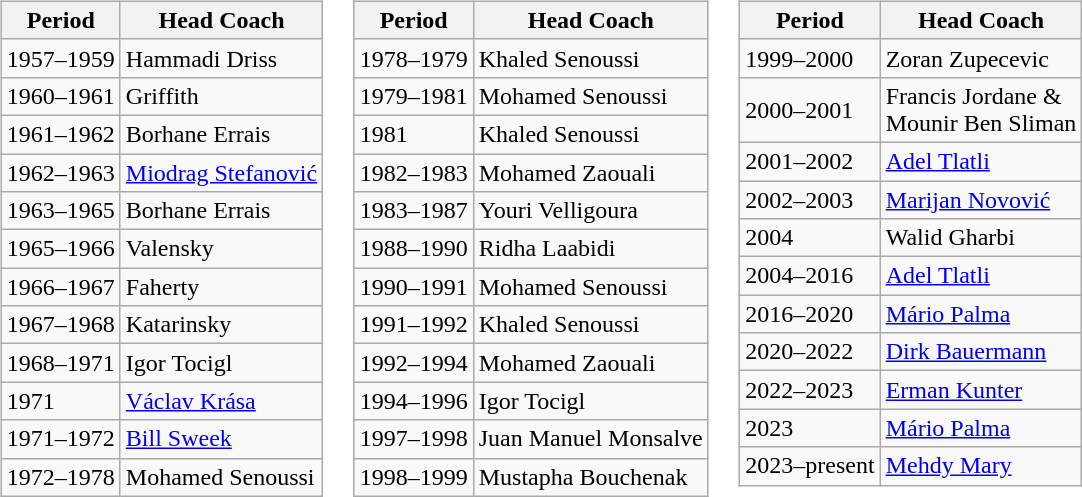<table>
<tr>
<td valign="top" width=0%><br><table class="wikitable">
<tr>
<th>Period</th>
<th>Head Coach</th>
</tr>
<tr>
<td>1957–1959</td>
<td> Hammadi Driss</td>
</tr>
<tr>
<td>1960–1961</td>
<td> Griffith</td>
</tr>
<tr>
<td>1961–1962</td>
<td> Borhane Errais</td>
</tr>
<tr>
<td>1962–1963</td>
<td> <a href='#'>Miodrag Stefanović</a></td>
</tr>
<tr>
<td>1963–1965</td>
<td> Borhane Errais</td>
</tr>
<tr>
<td>1965–1966</td>
<td> Valensky</td>
</tr>
<tr>
<td>1966–1967</td>
<td> Faherty</td>
</tr>
<tr>
<td>1967–1968</td>
<td> Katarinsky</td>
</tr>
<tr>
<td>1968–1971</td>
<td> Igor Tocigl</td>
</tr>
<tr>
<td>1971</td>
<td> <a href='#'>Václav Krása</a></td>
</tr>
<tr>
<td>1971–1972</td>
<td> <a href='#'>Bill Sweek</a></td>
</tr>
<tr>
<td>1972–1978</td>
<td> Mohamed Senoussi</td>
</tr>
</table>
</td>
<td valign="top" width=0%><br><table class="wikitable">
<tr>
<th>Period</th>
<th>Head Coach</th>
</tr>
<tr>
<td>1978–1979</td>
<td> Khaled Senoussi</td>
</tr>
<tr>
<td>1979–1981</td>
<td> Mohamed Senoussi</td>
</tr>
<tr>
<td>1981</td>
<td> Khaled Senoussi</td>
</tr>
<tr>
<td>1982–1983</td>
<td> Mohamed Zaouali</td>
</tr>
<tr>
<td>1983–1987</td>
<td> Youri Velligoura</td>
</tr>
<tr>
<td>1988–1990</td>
<td> Ridha Laabidi</td>
</tr>
<tr>
<td>1990–1991</td>
<td> Mohamed Senoussi</td>
</tr>
<tr>
<td>1991–1992</td>
<td> Khaled Senoussi</td>
</tr>
<tr>
<td>1992–1994</td>
<td> Mohamed Zaouali</td>
</tr>
<tr>
<td>1994–1996</td>
<td> Igor Tocigl</td>
</tr>
<tr>
<td>1997–1998</td>
<td> Juan Manuel Monsalve</td>
</tr>
<tr>
<td>1998–1999</td>
<td> Mustapha Bouchenak</td>
</tr>
</table>
</td>
<td valign="top" width=0%><br><table class="wikitable">
<tr>
<th>Period</th>
<th>Head Coach</th>
</tr>
<tr>
<td>1999–2000</td>
<td> Zoran Zupecevic</td>
</tr>
<tr>
<td>2000–2001</td>
<td>  Francis Jordane &<br> Mounir Ben Sliman</td>
</tr>
<tr>
<td>2001–2002</td>
<td> <a href='#'>Adel Tlatli</a></td>
</tr>
<tr>
<td>2002–2003</td>
<td> <a href='#'>Marijan Novović</a></td>
</tr>
<tr>
<td>2004</td>
<td> Walid Gharbi</td>
</tr>
<tr>
<td>2004–2016</td>
<td> <a href='#'>Adel Tlatli</a></td>
</tr>
<tr>
<td>2016–2020</td>
<td> <a href='#'>Mário Palma</a></td>
</tr>
<tr>
<td>2020–2022</td>
<td> <a href='#'>Dirk Bauermann</a></td>
</tr>
<tr>
<td>2022–2023</td>
<td>  <a href='#'>Erman Kunter</a></td>
</tr>
<tr>
<td>2023</td>
<td> <a href='#'>Mário Palma</a></td>
</tr>
<tr>
<td>2023–present</td>
<td> <a href='#'>Mehdy Mary</a></td>
</tr>
</table>
</td>
</tr>
</table>
